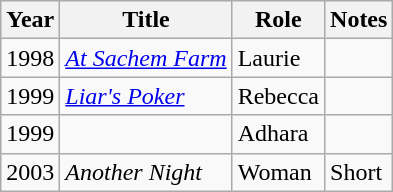<table class="wikitable sortable">
<tr>
<th>Year</th>
<th>Title</th>
<th>Role</th>
<th class="unsortable">Notes</th>
</tr>
<tr>
<td>1998</td>
<td><em><a href='#'>At Sachem Farm</a></em></td>
<td>Laurie</td>
<td></td>
</tr>
<tr>
<td>1999</td>
<td><em><a href='#'>Liar's Poker</a></em></td>
<td>Rebecca</td>
<td></td>
</tr>
<tr>
<td>1999</td>
<td><em></em></td>
<td>Adhara</td>
<td></td>
</tr>
<tr>
<td>2003</td>
<td><em>Another Night</em></td>
<td>Woman</td>
<td>Short</td>
</tr>
</table>
